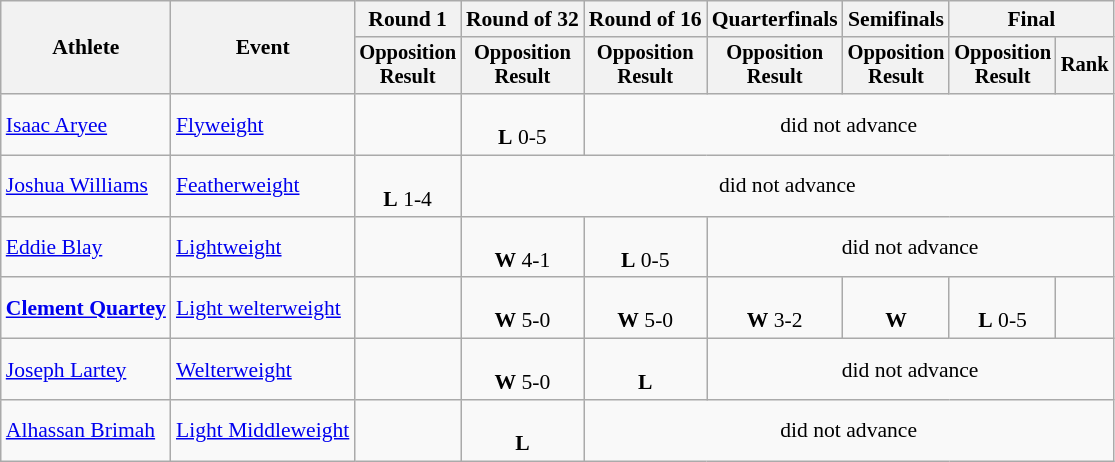<table class="wikitable" style="font-size:90%">
<tr>
<th rowspan="2">Athlete</th>
<th rowspan="2">Event</th>
<th>Round 1</th>
<th>Round of 32</th>
<th>Round of 16</th>
<th>Quarterfinals</th>
<th>Semifinals</th>
<th colspan=2>Final</th>
</tr>
<tr style="font-size:95%">
<th>Opposition<br>Result</th>
<th>Opposition<br>Result</th>
<th>Opposition<br>Result</th>
<th>Opposition<br>Result</th>
<th>Opposition<br>Result</th>
<th>Opposition<br>Result</th>
<th>Rank</th>
</tr>
<tr align=center>
<td align=left><a href='#'>Isaac Aryee</a></td>
<td align=left><a href='#'>Flyweight</a></td>
<td></td>
<td><br><strong>L</strong> 0-5</td>
<td colspan=5>did not advance</td>
</tr>
<tr align=center>
<td align=left><a href='#'>Joshua Williams</a></td>
<td align=left><a href='#'>Featherweight</a></td>
<td><br><strong>L</strong> 1-4</td>
<td colspan=6>did not advance</td>
</tr>
<tr align=center>
<td align=left><a href='#'>Eddie Blay</a></td>
<td align=left><a href='#'>Lightweight</a></td>
<td></td>
<td><br><strong>W</strong> 4-1</td>
<td><br><strong>L</strong> 0-5</td>
<td colspan=4>did not advance</td>
</tr>
<tr align=center>
<td align=left><strong><a href='#'>Clement Quartey</a></strong></td>
<td align=left><a href='#'>Light welterweight</a></td>
<td></td>
<td><br><strong>W</strong> 5-0</td>
<td><br><strong>W</strong> 5-0</td>
<td><br><strong>W</strong> 3-2</td>
<td><br><strong>W</strong> </td>
<td><br><strong>L</strong> 0-5</td>
<td></td>
</tr>
<tr align=center>
<td align=left><a href='#'>Joseph Lartey</a></td>
<td align=left><a href='#'>Welterweight</a></td>
<td></td>
<td><br><strong>W</strong> 5-0</td>
<td><br><strong>L</strong> </td>
<td colspan=4>did not advance</td>
</tr>
<tr align=center>
<td align=left><a href='#'>Alhassan Brimah</a></td>
<td align=left><a href='#'>Light Middleweight</a></td>
<td></td>
<td><br><strong>L</strong> </td>
<td colspan=5>did not advance</td>
</tr>
</table>
